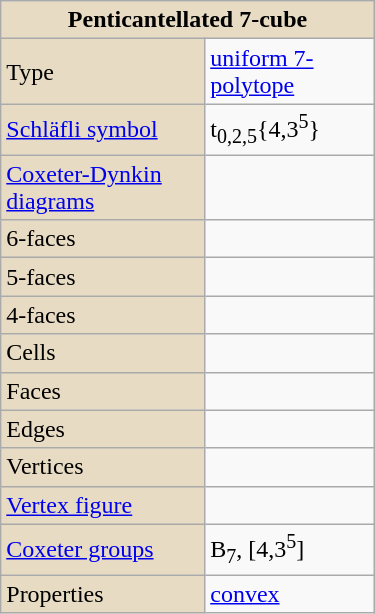<table class="wikitable" style="margin-left:10px; float:right; width:250px;">
<tr>
<th style="background:#e7dcc3;" colspan="2">Penticantellated 7-cube</th>
</tr>
<tr>
<td style="background:#e7dcc3;">Type</td>
<td><a href='#'>uniform 7-polytope</a></td>
</tr>
<tr>
<td style="background:#e7dcc3;"><a href='#'>Schläfli symbol</a></td>
<td>t<sub>0,2,5</sub>{4,3<sup>5</sup>}</td>
</tr>
<tr>
<td style="background:#e7dcc3;"><a href='#'>Coxeter-Dynkin diagrams</a></td>
<td></td>
</tr>
<tr>
<td style="background:#e7dcc3;">6-faces</td>
<td></td>
</tr>
<tr>
<td style="background:#e7dcc3;">5-faces</td>
<td></td>
</tr>
<tr>
<td style="background:#e7dcc3;">4-faces</td>
<td></td>
</tr>
<tr>
<td style="background:#e7dcc3;">Cells</td>
<td></td>
</tr>
<tr>
<td style="background:#e7dcc3;">Faces</td>
<td></td>
</tr>
<tr>
<td style="background:#e7dcc3;">Edges</td>
<td></td>
</tr>
<tr>
<td style="background:#e7dcc3;">Vertices</td>
<td></td>
</tr>
<tr>
<td style="background:#e7dcc3;"><a href='#'>Vertex figure</a></td>
<td></td>
</tr>
<tr>
<td style="background:#e7dcc3;"><a href='#'>Coxeter groups</a></td>
<td>B<sub>7</sub>, [4,3<sup>5</sup>]</td>
</tr>
<tr>
<td style="background:#e7dcc3;">Properties</td>
<td><a href='#'>convex</a></td>
</tr>
</table>
